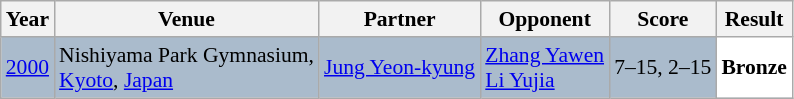<table class="sortable wikitable" style="font-size: 90%;">
<tr>
<th>Year</th>
<th>Venue</th>
<th>Partner</th>
<th>Opponent</th>
<th>Score</th>
<th>Result</th>
</tr>
<tr style="background:#AABBCC">
<td align="center"><a href='#'>2000</a></td>
<td align="left">Nishiyama Park Gymnasium,<br><a href='#'>Kyoto</a>, <a href='#'>Japan</a></td>
<td align="left"> <a href='#'>Jung Yeon-kyung</a></td>
<td align="left"> <a href='#'>Zhang Yawen</a> <br>  <a href='#'>Li Yujia</a></td>
<td align="left">7–15, 2–15</td>
<td style="text-align:left; background:white"> <strong>Bronze</strong></td>
</tr>
</table>
